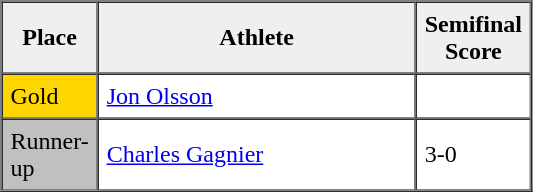<table border=1 cellpadding=5 cellspacing=0>
<tr>
<th style="background:#efefef;" width="20">Place</th>
<th style="background:#efefef;" width="200">Athlete</th>
<th style="background:#efefef;" width="20">Semifinal Score</th>
</tr>
<tr align=left>
<td style="background:gold;">Gold</td>
<td><a href='#'>Jon Olsson</a></td>
<td></td>
</tr>
<tr align=left>
<td style="background:silver;">Runner-up</td>
<td><a href='#'>Charles Gagnier</a></td>
<td>3-0</td>
</tr>
</table>
